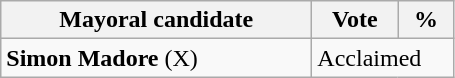<table class="wikitable">
<tr>
<th bgcolor="#DDDDFF" width="200px">Mayoral candidate</th>
<th bgcolor="#DDDDFF" width="50px">Vote</th>
<th bgcolor="#DDDDFF" width="30px">%</th>
</tr>
<tr>
<td><strong>Simon Madore</strong> (X)</td>
<td colspan="2">Acclaimed</td>
</tr>
</table>
